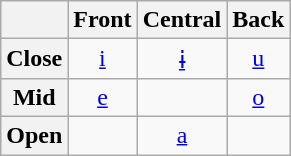<table class="wikitable" style="text-align:center">
<tr>
<th></th>
<th>Front</th>
<th>Central</th>
<th>Back</th>
</tr>
<tr>
<th>Close</th>
<td><a href='#'>i</a></td>
<td><a href='#'>ɨ</a></td>
<td><a href='#'>u</a></td>
</tr>
<tr>
<th>Mid</th>
<td><a href='#'>e</a></td>
<td></td>
<td><a href='#'>o</a></td>
</tr>
<tr>
<th>Open</th>
<td></td>
<td><a href='#'>a</a></td>
<td></td>
</tr>
</table>
